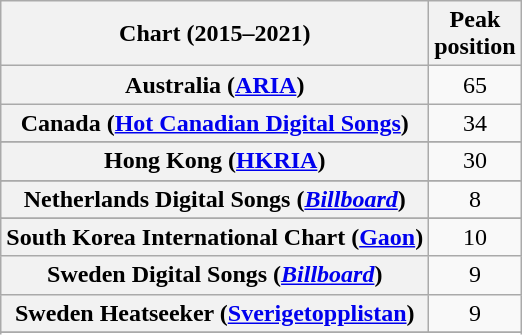<table class="wikitable sortable plainrowheaders" style="text-align:center">
<tr>
<th scope="col">Chart (2015–2021)</th>
<th scope="col">Peak<br>position</th>
</tr>
<tr>
<th scope="row">Australia (<a href='#'>ARIA</a>)</th>
<td align="center">65</td>
</tr>
<tr>
<th scope="row">Canada (<a href='#'>Hot Canadian Digital Songs</a>)</th>
<td>34</td>
</tr>
<tr>
</tr>
<tr>
</tr>
<tr>
</tr>
<tr>
<th scope="row">Hong Kong (<a href='#'>HKRIA</a>)</th>
<td style="text-align:center;">30</td>
</tr>
<tr>
</tr>
<tr>
<th scope="row">Netherlands Digital Songs (<em><a href='#'>Billboard</a></em>)</th>
<td>8</td>
</tr>
<tr>
</tr>
<tr>
<th scope="row">South Korea International Chart (<a href='#'>Gaon</a>)</th>
<td style="text-align:center;">10</td>
</tr>
<tr>
<th scope="row">Sweden Digital Songs (<em><a href='#'>Billboard</a></em>)</th>
<td>9</td>
</tr>
<tr>
<th scope="row">Sweden Heatseeker (<a href='#'>Sverigetopplistan</a>)</th>
<td>9</td>
</tr>
<tr>
</tr>
<tr>
</tr>
<tr>
</tr>
</table>
